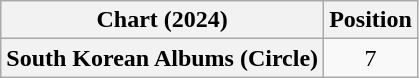<table class="wikitable plainrowheaders" style="text-align:center">
<tr>
<th scope="col">Chart (2024)</th>
<th scope="col">Position</th>
</tr>
<tr>
<th scope="row">South Korean Albums (Circle)</th>
<td>7</td>
</tr>
</table>
